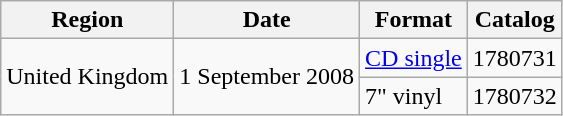<table class=wikitable>
<tr>
<th>Region</th>
<th>Date</th>
<th>Format</th>
<th>Catalog</th>
</tr>
<tr>
<td rowspan="2">United Kingdom</td>
<td rowspan="2">1 September 2008</td>
<td><a href='#'>CD single</a></td>
<td>1780731</td>
</tr>
<tr>
<td>7" vinyl</td>
<td>1780732</td>
</tr>
</table>
